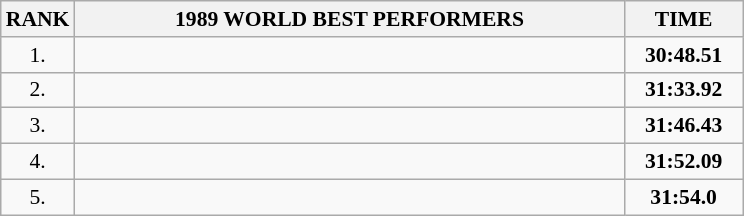<table class="wikitable" style="border-collapse: collapse; font-size: 90%;">
<tr>
<th>RANK</th>
<th align="center" style="width: 25em">1989 WORLD BEST PERFORMERS</th>
<th align="center" style="width: 5em">TIME</th>
</tr>
<tr>
<td align="center">1.</td>
<td></td>
<td align="center"><strong>30:48.51</strong></td>
</tr>
<tr>
<td align="center">2.</td>
<td></td>
<td align="center"><strong>31:33.92</strong></td>
</tr>
<tr>
<td align="center">3.</td>
<td></td>
<td align="center"><strong>31:46.43</strong></td>
</tr>
<tr>
<td align="center">4.</td>
<td></td>
<td align="center"><strong>31:52.09</strong></td>
</tr>
<tr>
<td align="center">5.</td>
<td></td>
<td align="center"><strong>31:54.0</strong></td>
</tr>
</table>
